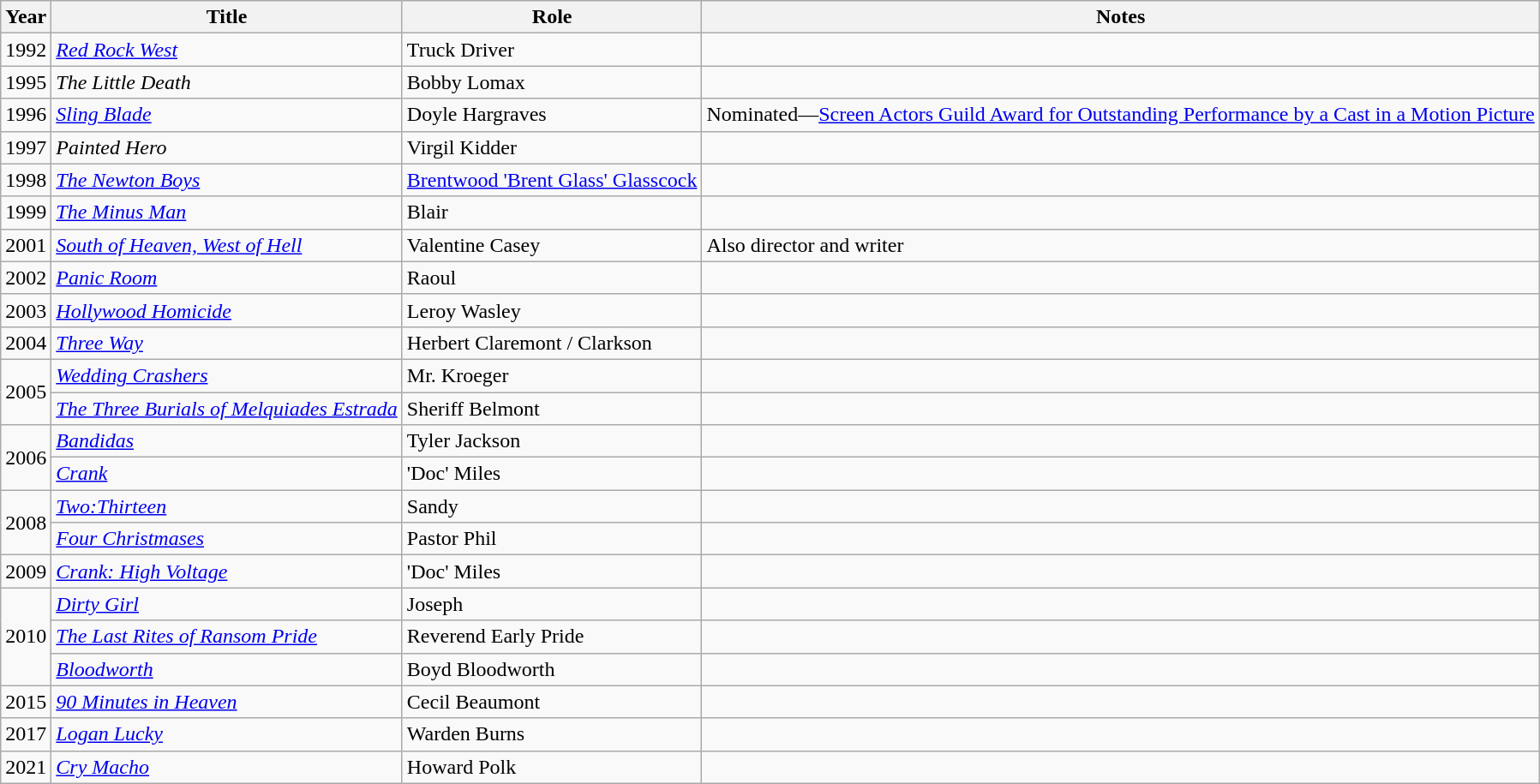<table class="wikitable sortable">
<tr>
<th>Year</th>
<th>Title</th>
<th>Role</th>
<th class=Unsortable>Notes</th>
</tr>
<tr>
<td>1992</td>
<td><em><a href='#'>Red Rock West</a></em></td>
<td>Truck Driver</td>
<td></td>
</tr>
<tr>
<td>1995</td>
<td><em>The Little Death</em></td>
<td>Bobby Lomax</td>
<td></td>
</tr>
<tr>
<td>1996</td>
<td><em><a href='#'>Sling Blade</a></em></td>
<td>Doyle Hargraves</td>
<td>Nominated—<a href='#'>Screen Actors Guild Award for Outstanding Performance by a Cast in a Motion Picture</a></td>
</tr>
<tr>
<td>1997</td>
<td><em>Painted Hero</em></td>
<td>Virgil Kidder</td>
<td></td>
</tr>
<tr>
<td>1998</td>
<td><em><a href='#'>The Newton Boys</a></em></td>
<td><a href='#'>Brentwood 'Brent Glass' Glasscock</a></td>
<td></td>
</tr>
<tr>
<td>1999</td>
<td><em><a href='#'>The Minus Man</a></em></td>
<td>Blair</td>
<td></td>
</tr>
<tr>
<td>2001</td>
<td><em><a href='#'>South of Heaven, West of Hell</a></em></td>
<td>Valentine Casey</td>
<td>Also director and writer</td>
</tr>
<tr>
<td>2002</td>
<td><em><a href='#'>Panic Room</a></em></td>
<td>Raoul</td>
<td></td>
</tr>
<tr>
<td>2003</td>
<td><em><a href='#'>Hollywood Homicide</a></em></td>
<td>Leroy Wasley</td>
<td></td>
</tr>
<tr>
<td>2004</td>
<td><em><a href='#'>Three Way</a></em></td>
<td>Herbert Claremont / Clarkson</td>
<td></td>
</tr>
<tr>
<td rowspan="2">2005</td>
<td><em><a href='#'>Wedding Crashers</a></em></td>
<td>Mr. Kroeger</td>
<td></td>
</tr>
<tr>
<td><em><a href='#'>The Three Burials of Melquiades Estrada</a></em></td>
<td>Sheriff Belmont</td>
<td></td>
</tr>
<tr>
<td rowspan="2">2006</td>
<td><em><a href='#'>Bandidas</a></em></td>
<td>Tyler Jackson</td>
<td></td>
</tr>
<tr>
<td><em><a href='#'>Crank</a></em></td>
<td>'Doc' Miles</td>
<td></td>
</tr>
<tr>
<td rowspan="2">2008</td>
<td><em><a href='#'>Two:Thirteen</a></em></td>
<td>Sandy</td>
<td></td>
</tr>
<tr>
<td><em><a href='#'>Four Christmases</a></em></td>
<td>Pastor Phil</td>
<td></td>
</tr>
<tr>
<td>2009</td>
<td><em><a href='#'>Crank: High Voltage</a></em></td>
<td>'Doc' Miles</td>
<td></td>
</tr>
<tr>
<td rowspan="3">2010</td>
<td><em><a href='#'>Dirty Girl</a></em></td>
<td>Joseph</td>
<td></td>
</tr>
<tr>
<td><em><a href='#'>The Last Rites of Ransom Pride</a></em></td>
<td>Reverend Early Pride</td>
<td></td>
</tr>
<tr>
<td><em><a href='#'>Bloodworth</a></em></td>
<td>Boyd Bloodworth</td>
<td></td>
</tr>
<tr>
<td>2015</td>
<td><em><a href='#'>90 Minutes in Heaven</a></em></td>
<td>Cecil Beaumont</td>
<td></td>
</tr>
<tr>
<td>2017</td>
<td><em><a href='#'>Logan Lucky</a></em></td>
<td>Warden Burns</td>
<td></td>
</tr>
<tr>
<td>2021</td>
<td><em><a href='#'>Cry Macho</a></em></td>
<td>Howard Polk</td>
<td></td>
</tr>
</table>
